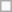<table class="wikitable">
<tr>
<td>     </td>
</tr>
</table>
